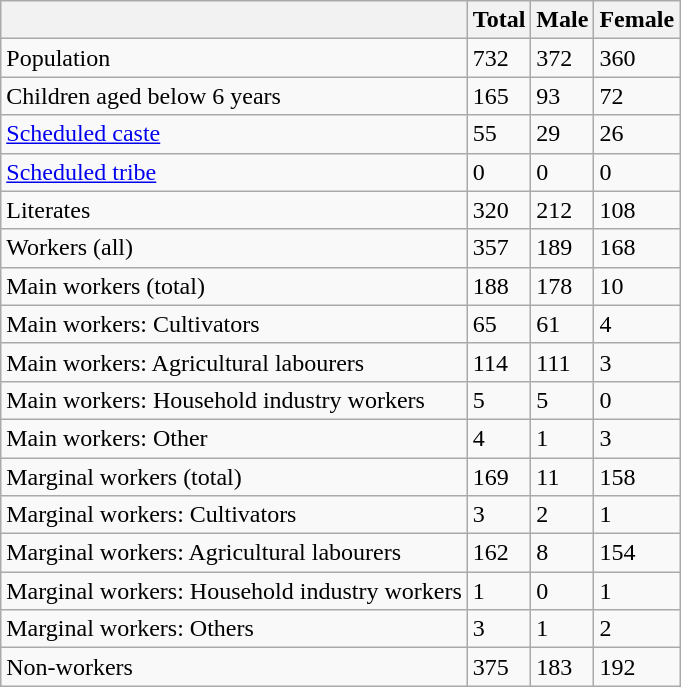<table class="wikitable sortable">
<tr>
<th></th>
<th>Total</th>
<th>Male</th>
<th>Female</th>
</tr>
<tr>
<td>Population</td>
<td>732</td>
<td>372</td>
<td>360</td>
</tr>
<tr>
<td>Children aged below 6 years</td>
<td>165</td>
<td>93</td>
<td>72</td>
</tr>
<tr>
<td><a href='#'>Scheduled caste</a></td>
<td>55</td>
<td>29</td>
<td>26</td>
</tr>
<tr>
<td><a href='#'>Scheduled tribe</a></td>
<td>0</td>
<td>0</td>
<td>0</td>
</tr>
<tr>
<td>Literates</td>
<td>320</td>
<td>212</td>
<td>108</td>
</tr>
<tr>
<td>Workers (all)</td>
<td>357</td>
<td>189</td>
<td>168</td>
</tr>
<tr>
<td>Main workers (total)</td>
<td>188</td>
<td>178</td>
<td>10</td>
</tr>
<tr>
<td>Main workers: Cultivators</td>
<td>65</td>
<td>61</td>
<td>4</td>
</tr>
<tr>
<td>Main workers: Agricultural labourers</td>
<td>114</td>
<td>111</td>
<td>3</td>
</tr>
<tr>
<td>Main workers: Household industry workers</td>
<td>5</td>
<td>5</td>
<td>0</td>
</tr>
<tr>
<td>Main workers: Other</td>
<td>4</td>
<td>1</td>
<td>3</td>
</tr>
<tr>
<td>Marginal workers (total)</td>
<td>169</td>
<td>11</td>
<td>158</td>
</tr>
<tr>
<td>Marginal workers: Cultivators</td>
<td>3</td>
<td>2</td>
<td>1</td>
</tr>
<tr>
<td>Marginal workers: Agricultural labourers</td>
<td>162</td>
<td>8</td>
<td>154</td>
</tr>
<tr>
<td>Marginal workers: Household industry workers</td>
<td>1</td>
<td>0</td>
<td>1</td>
</tr>
<tr>
<td>Marginal workers: Others</td>
<td>3</td>
<td>1</td>
<td>2</td>
</tr>
<tr>
<td>Non-workers</td>
<td>375</td>
<td>183</td>
<td>192</td>
</tr>
</table>
